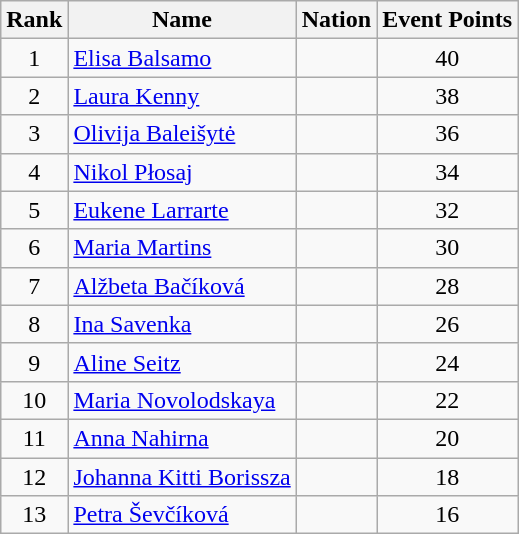<table class="wikitable sortable" style="text-align:center">
<tr>
<th>Rank</th>
<th>Name</th>
<th>Nation</th>
<th>Event Points</th>
</tr>
<tr>
<td>1</td>
<td align=left><a href='#'>Elisa Balsamo</a></td>
<td align=left></td>
<td>40</td>
</tr>
<tr>
<td>2</td>
<td align=left><a href='#'>Laura Kenny</a></td>
<td align=left></td>
<td>38</td>
</tr>
<tr>
<td>3</td>
<td align=left><a href='#'>Olivija Baleišytė</a></td>
<td align=left></td>
<td>36</td>
</tr>
<tr>
<td>4</td>
<td align=left><a href='#'>Nikol Płosaj</a></td>
<td align=left></td>
<td>34</td>
</tr>
<tr>
<td>5</td>
<td align=left><a href='#'>Eukene Larrarte</a></td>
<td align=left></td>
<td>32</td>
</tr>
<tr>
<td>6</td>
<td align=left><a href='#'>Maria Martins</a></td>
<td align=left></td>
<td>30</td>
</tr>
<tr>
<td>7</td>
<td align=left><a href='#'>Alžbeta Bačíková</a></td>
<td align=left></td>
<td>28</td>
</tr>
<tr>
<td>8</td>
<td align=left><a href='#'>Ina Savenka</a></td>
<td align=left></td>
<td>26</td>
</tr>
<tr>
<td>9</td>
<td align=left><a href='#'>Aline Seitz</a></td>
<td align=left></td>
<td>24</td>
</tr>
<tr>
<td>10</td>
<td align=left><a href='#'>Maria Novolodskaya</a></td>
<td align=left></td>
<td>22</td>
</tr>
<tr>
<td>11</td>
<td align=left><a href='#'>Anna Nahirna</a></td>
<td align=left></td>
<td>20</td>
</tr>
<tr>
<td>12</td>
<td align=left><a href='#'>Johanna Kitti Borissza</a></td>
<td align=left></td>
<td>18</td>
</tr>
<tr>
<td>13</td>
<td align=left><a href='#'>Petra Ševčíková</a></td>
<td align=left></td>
<td>16</td>
</tr>
</table>
